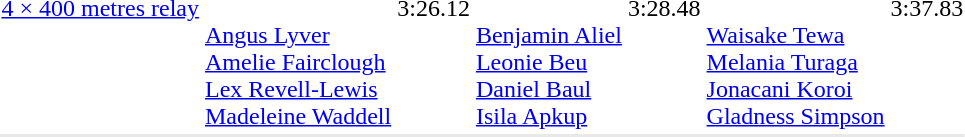<table>
<tr valign="top">
<td><a href='#'>4 × 400 metres relay</a></td>
<td> <br><a href='#'>Angus Lyver</a><br><a href='#'>Amelie Fairclough</a><br><a href='#'>Lex Revell-Lewis</a><br><a href='#'>Madeleine Waddell</a></td>
<td>3:26.12 </td>
<td> <br><a href='#'>Benjamin Aliel</a><br><a href='#'>Leonie Beu</a><br><a href='#'>Daniel Baul</a><br><a href='#'>Isila Apkup</a></td>
<td>3:28.48 </td>
<td> <br><a href='#'>Waisake Tewa</a><br><a href='#'>Melania Turaga</a><br><a href='#'>Jonacani Koroi</a><br><a href='#'>Gladness Simpson</a></td>
<td>3:37.83 </td>
</tr>
<tr style="background:#e8e8e8;">
<td colspan=7></td>
</tr>
</table>
